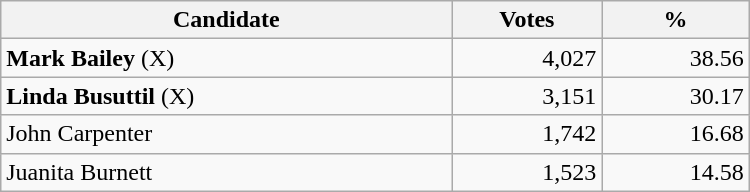<table style="width:500px;" class="wikitable">
<tr>
<th align="center">Candidate</th>
<th align="center">Votes</th>
<th align="center">%</th>
</tr>
<tr>
<td align="left"><strong>Mark Bailey</strong> (X)</td>
<td align="right">4,027</td>
<td align="right">38.56</td>
</tr>
<tr>
<td align="left"><strong>Linda Busuttil</strong> (X)</td>
<td align="right">3,151</td>
<td align="right">30.17</td>
</tr>
<tr>
<td align="left">John Carpenter</td>
<td align="right">1,742</td>
<td align="right">16.68</td>
</tr>
<tr>
<td align="left">Juanita Burnett</td>
<td align="right">1,523</td>
<td align="right">14.58</td>
</tr>
</table>
